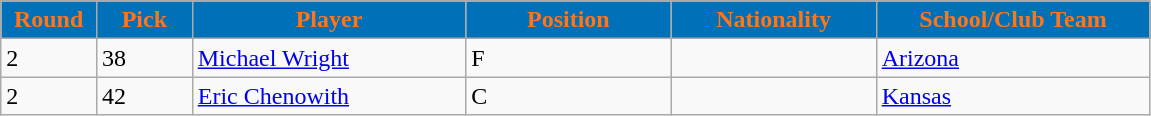<table class="wikitable sortable sortable">
<tr>
<th style="background:#0070B8;color:#FF7518;" width="7%">Round</th>
<th style="background:#0070B8;color:#FF7518;" width="7%">Pick</th>
<th style="background:#0070B8;color:#FF7518;" width="20%">Player</th>
<th style="background:#0070B8;color:#FF7518;" width="15%">Position</th>
<th style="background:#0070B8;color:#FF7518;" width="15%">Nationality</th>
<th style="background:#0070B8;color:#FF7518;" width="20%">School/Club Team</th>
</tr>
<tr>
<td>2</td>
<td>38</td>
<td><a href='#'>Michael Wright</a></td>
<td>F</td>
<td></td>
<td><a href='#'>Arizona</a></td>
</tr>
<tr>
<td>2</td>
<td>42</td>
<td><a href='#'>Eric Chenowith</a></td>
<td>C</td>
<td></td>
<td><a href='#'>Kansas</a></td>
</tr>
</table>
